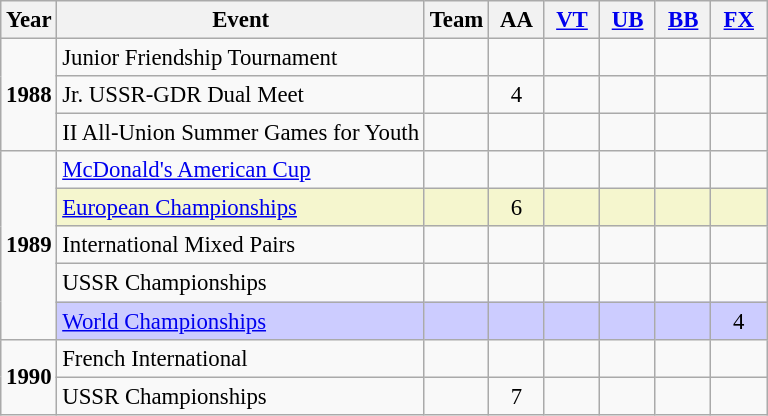<table class="wikitable" style="text-align:center; font-size:95%;">
<tr>
<th align=center>Year</th>
<th align=center>Event</th>
<th style="width:30px;">Team</th>
<th style="width:30px;">AA</th>
<th style="width:30px;"><a href='#'>VT</a></th>
<th style="width:30px;"><a href='#'>UB</a></th>
<th style="width:30px;"><a href='#'>BB</a></th>
<th style="width:30px;"><a href='#'>FX</a></th>
</tr>
<tr>
<td rowspan="3"><strong>1988</strong></td>
<td align=left>Junior Friendship Tournament</td>
<td></td>
<td></td>
<td></td>
<td></td>
<td></td>
<td></td>
</tr>
<tr>
<td align=left>Jr. USSR-GDR Dual Meet</td>
<td></td>
<td>4</td>
<td></td>
<td></td>
<td></td>
<td></td>
</tr>
<tr>
<td align=left>II All-Union Summer Games for Youth</td>
<td></td>
<td></td>
<td></td>
<td></td>
<td></td>
<td></td>
</tr>
<tr>
<td rowspan="5"><strong>1989</strong></td>
<td align=left><a href='#'>McDonald's American Cup</a></td>
<td></td>
<td></td>
<td></td>
<td></td>
<td></td>
<td></td>
</tr>
<tr bgcolor=#F5F6CE>
<td align=left><a href='#'>European Championships</a></td>
<td></td>
<td>6</td>
<td></td>
<td></td>
<td></td>
<td></td>
</tr>
<tr>
<td align=left>International Mixed Pairs</td>
<td></td>
<td></td>
<td></td>
<td></td>
<td></td>
<td></td>
</tr>
<tr>
<td align=left>USSR Championships</td>
<td></td>
<td></td>
<td></td>
<td></td>
<td></td>
<td></td>
</tr>
<tr bgcolor=#CCCCFF>
<td align=left><a href='#'>World Championships</a></td>
<td></td>
<td></td>
<td></td>
<td></td>
<td></td>
<td>4</td>
</tr>
<tr>
<td rowspan="2"><strong>1990</strong></td>
<td align=left>French International</td>
<td></td>
<td></td>
<td></td>
<td></td>
<td></td>
<td></td>
</tr>
<tr>
<td align=left>USSR Championships</td>
<td></td>
<td>7</td>
<td></td>
<td></td>
<td></td>
<td></td>
</tr>
</table>
